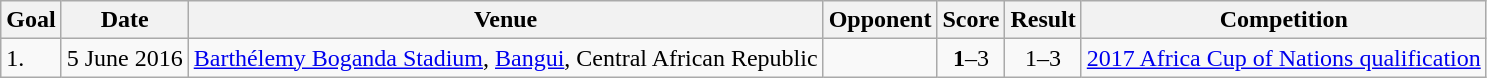<table class="wikitable plainrowheaders sortable">
<tr>
<th>Goal</th>
<th>Date</th>
<th>Venue</th>
<th>Opponent</th>
<th>Score</th>
<th>Result</th>
<th>Competition</th>
</tr>
<tr>
<td>1.</td>
<td>5 June 2016</td>
<td><a href='#'>Barthélemy Boganda Stadium</a>, <a href='#'>Bangui</a>, Central African Republic</td>
<td></td>
<td align=center><strong>1</strong>–3</td>
<td align=center>1–3</td>
<td><a href='#'>2017 Africa Cup of Nations qualification</a></td>
</tr>
</table>
